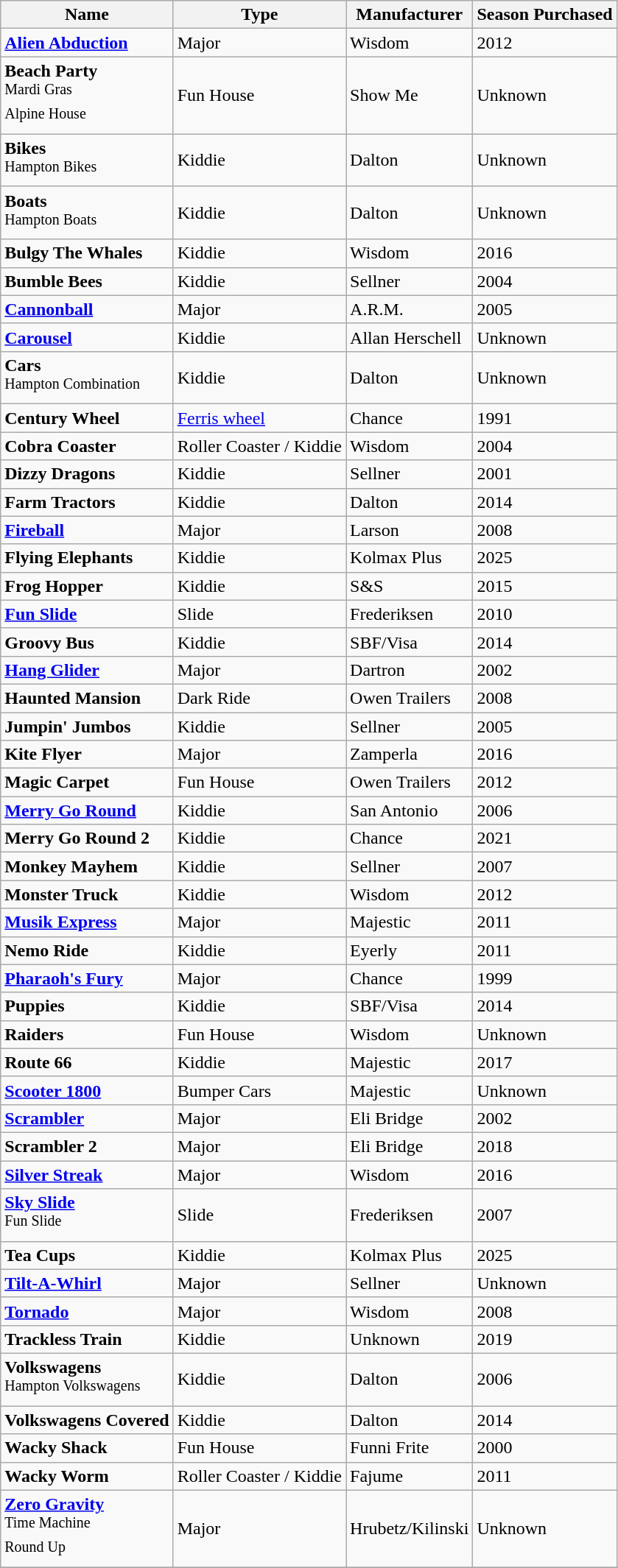<table class="wikitable sortable">
<tr>
<th>Name</th>
<th>Type</th>
<th>Manufacturer</th>
<th>Season Purchased</th>
</tr>
<tr>
<td><strong><a href='#'>Alien Abduction</a></strong></td>
<td>Major</td>
<td>Wisdom</td>
<td>2012</td>
</tr>
<tr>
<td><strong>Beach Party</strong><br><sup>Mardi Gras<br>Alpine House</sup></td>
<td>Fun House</td>
<td>Show Me</td>
<td>Unknown</td>
</tr>
<tr>
<td><strong>Bikes</strong><br><sup>Hampton Bikes</sup></td>
<td>Kiddie</td>
<td>Dalton</td>
<td>Unknown</td>
</tr>
<tr>
<td><strong>Boats</strong><br><sup>Hampton Boats</sup></td>
<td>Kiddie</td>
<td>Dalton</td>
<td>Unknown</td>
</tr>
<tr>
<td><strong>Bulgy The Whales</strong></td>
<td>Kiddie</td>
<td>Wisdom</td>
<td>2016</td>
</tr>
<tr>
<td><strong>Bumble Bees</strong></td>
<td>Kiddie</td>
<td>Sellner</td>
<td>2004</td>
</tr>
<tr>
<td><strong><a href='#'>Cannonball</a></strong></td>
<td>Major</td>
<td>A.R.M.</td>
<td>2005</td>
</tr>
<tr>
<td><strong><a href='#'>Carousel</a></strong></td>
<td>Kiddie</td>
<td>Allan Herschell</td>
<td>Unknown</td>
</tr>
<tr>
<td><strong>Cars</strong><br><sup>Hampton Combination</sup></td>
<td>Kiddie</td>
<td>Dalton</td>
<td>Unknown</td>
</tr>
<tr>
<td><strong>Century Wheel</strong></td>
<td><a href='#'>Ferris wheel</a></td>
<td>Chance</td>
<td>1991</td>
</tr>
<tr>
<td><strong>Cobra Coaster</strong></td>
<td>Roller Coaster / Kiddie</td>
<td>Wisdom</td>
<td>2004</td>
</tr>
<tr>
<td><strong>Dizzy Dragons</strong></td>
<td>Kiddie</td>
<td>Sellner</td>
<td>2001</td>
</tr>
<tr>
<td><strong>Farm Tractors</strong></td>
<td>Kiddie</td>
<td>Dalton</td>
<td>2014</td>
</tr>
<tr>
<td><strong><a href='#'>Fireball</a></strong></td>
<td>Major</td>
<td>Larson</td>
<td>2008</td>
</tr>
<tr>
<td><strong>Flying Elephants</strong></td>
<td>Kiddie</td>
<td>Kolmax Plus</td>
<td>2025</td>
</tr>
<tr>
<td><strong>Frog Hopper</strong></td>
<td>Kiddie</td>
<td>S&S</td>
<td>2015</td>
</tr>
<tr>
<td><strong><a href='#'>Fun Slide</a></strong></td>
<td>Slide</td>
<td>Frederiksen</td>
<td>2010</td>
</tr>
<tr>
<td><strong>Groovy Bus</strong></td>
<td>Kiddie</td>
<td>SBF/Visa</td>
<td>2014</td>
</tr>
<tr>
<td><strong><a href='#'>Hang Glider</a></strong></td>
<td>Major</td>
<td>Dartron</td>
<td>2002</td>
</tr>
<tr>
<td><strong>Haunted Mansion</strong></td>
<td>Dark Ride</td>
<td>Owen Trailers</td>
<td>2008</td>
</tr>
<tr>
<td><strong>Jumpin' Jumbos</strong></td>
<td>Kiddie</td>
<td>Sellner</td>
<td>2005</td>
</tr>
<tr>
<td><strong>Kite Flyer</strong></td>
<td>Major</td>
<td>Zamperla</td>
<td>2016</td>
</tr>
<tr>
<td><strong>Magic Carpet</strong></td>
<td>Fun House</td>
<td>Owen Trailers</td>
<td>2012</td>
</tr>
<tr>
<td><strong><a href='#'>Merry Go Round</a></strong></td>
<td>Kiddie</td>
<td>San Antonio</td>
<td>2006</td>
</tr>
<tr>
<td><strong>Merry Go Round 2</strong></td>
<td>Kiddie</td>
<td>Chance</td>
<td>2021</td>
</tr>
<tr>
<td><strong>Monkey Mayhem</strong></td>
<td>Kiddie</td>
<td>Sellner</td>
<td>2007</td>
</tr>
<tr>
<td><strong>Monster Truck</strong></td>
<td>Kiddie</td>
<td>Wisdom</td>
<td>2012</td>
</tr>
<tr>
<td><strong><a href='#'>Musik Express</a></strong></td>
<td>Major</td>
<td>Majestic</td>
<td>2011</td>
</tr>
<tr>
<td><strong>Nemo Ride</strong></td>
<td>Kiddie</td>
<td>Eyerly</td>
<td>2011</td>
</tr>
<tr>
<td><strong><a href='#'>Pharaoh's Fury</a></strong></td>
<td>Major</td>
<td>Chance</td>
<td>1999</td>
</tr>
<tr>
<td><strong>Puppies</strong></td>
<td>Kiddie</td>
<td>SBF/Visa</td>
<td>2014</td>
</tr>
<tr>
<td><strong>Raiders</strong></td>
<td>Fun House</td>
<td>Wisdom</td>
<td>Unknown</td>
</tr>
<tr>
<td><strong>Route 66</strong></td>
<td>Kiddie</td>
<td>Majestic</td>
<td>2017</td>
</tr>
<tr>
<td><strong><a href='#'>Scooter 1800</a></strong></td>
<td>Bumper Cars</td>
<td>Majestic</td>
<td>Unknown</td>
</tr>
<tr>
<td><strong><a href='#'>Scrambler</a></strong></td>
<td>Major</td>
<td>Eli Bridge</td>
<td>2002</td>
</tr>
<tr>
<td><strong>Scrambler 2</strong></td>
<td>Major</td>
<td>Eli Bridge</td>
<td>2018</td>
</tr>
<tr>
<td><strong><a href='#'>Silver Streak</a></strong></td>
<td>Major</td>
<td>Wisdom</td>
<td>2016</td>
</tr>
<tr>
<td><strong><a href='#'>Sky Slide</a></strong><br><sup>Fun Slide</sup></td>
<td>Slide</td>
<td>Frederiksen</td>
<td>2007</td>
</tr>
<tr>
<td><strong>Tea Cups</strong></td>
<td>Kiddie</td>
<td>Kolmax Plus</td>
<td>2025</td>
</tr>
<tr>
<td><strong><a href='#'>Tilt-A-Whirl</a></strong></td>
<td>Major</td>
<td>Sellner</td>
<td>Unknown</td>
</tr>
<tr>
<td><strong><a href='#'>Tornado</a></strong></td>
<td>Major</td>
<td>Wisdom</td>
<td>2008</td>
</tr>
<tr>
<td><strong>Trackless Train</strong></td>
<td>Kiddie</td>
<td>Unknown</td>
<td>2019</td>
</tr>
<tr>
<td><strong>Volkswagens</strong><br><sup>Hampton Volkswagens</sup></td>
<td>Kiddie</td>
<td>Dalton</td>
<td>2006</td>
</tr>
<tr>
<td><strong>Volkswagens Covered</strong></td>
<td>Kiddie</td>
<td>Dalton</td>
<td>2014</td>
</tr>
<tr>
<td><strong>Wacky Shack</strong></td>
<td>Fun House</td>
<td>Funni Frite</td>
<td>2000</td>
</tr>
<tr>
<td><strong>Wacky Worm</strong></td>
<td>Roller Coaster / Kiddie</td>
<td>Fajume</td>
<td>2011</td>
</tr>
<tr>
<td><strong><a href='#'>Zero Gravity</a></strong><br><sup>Time Machine<br>Round Up</sup></td>
<td>Major</td>
<td>Hrubetz/Kilinski</td>
<td>Unknown</td>
</tr>
<tr>
</tr>
</table>
